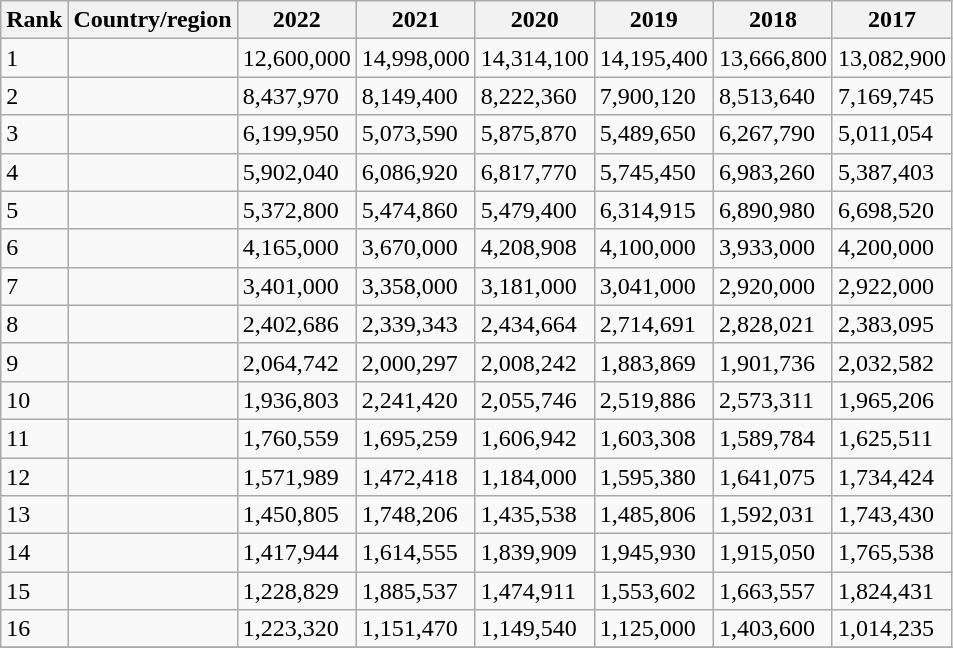<table class="wikitable sortable">
<tr>
<th>Rank</th>
<th>Country/region</th>
<th data-sort-type="number">2022</th>
<th data-sort-type="number">2021</th>
<th data-sort-type="number">2020</th>
<th data-sort-type="number">2019</th>
<th data-sort-type="number">2018</th>
<th data-sort-type="number">2017</th>
</tr>
<tr>
<td>1</td>
<td></td>
<td align="left">12,600,000</td>
<td align="left">14,998,000</td>
<td align="left">14,314,100</td>
<td align="left">14,195,400</td>
<td align="left">13,666,800</td>
<td align="left">13,082,900</td>
</tr>
<tr>
<td>2</td>
<td></td>
<td align="left">8,437,970</td>
<td align="left">8,149,400</td>
<td align="left">8,222,360</td>
<td align="left">7,900,120</td>
<td align="left">8,513,640</td>
<td align="left">7,169,745</td>
</tr>
<tr>
<td>3</td>
<td></td>
<td align="left">6,199,950</td>
<td align="left">5,073,590</td>
<td align="left">5,875,870</td>
<td align="left">5,489,650</td>
<td align="left">6,267,790</td>
<td align="left">5,011,054</td>
</tr>
<tr>
<td>4</td>
<td></td>
<td align="left">5,902,040</td>
<td align="left">6,086,920</td>
<td align="left">6,817,770</td>
<td align="left">5,745,450</td>
<td align="left">6,983,260</td>
<td align="left">5,387,403</td>
</tr>
<tr>
<td>5</td>
<td></td>
<td align="left">5,372,800</td>
<td align="left">5,474,860</td>
<td align="left">5,479,400</td>
<td align="left">6,314,915</td>
<td align="left">6,890,980</td>
<td align="left">6,698,520</td>
</tr>
<tr>
<td>6</td>
<td></td>
<td align="left">4,165,000</td>
<td align="left">3,670,000</td>
<td align="left">4,208,908</td>
<td align="left">4,100,000</td>
<td align="left">3,933,000</td>
<td align="left">4,200,000</td>
</tr>
<tr>
<td>7</td>
<td></td>
<td align="left">3,401,000</td>
<td align="left">3,358,000</td>
<td align="left">3,181,000</td>
<td align="left">3,041,000</td>
<td align="left">2,920,000</td>
<td align="left">2,922,000</td>
</tr>
<tr>
<td>8</td>
<td></td>
<td align="left">2,402,686</td>
<td align="left">2,339,343</td>
<td align="left">2,434,664</td>
<td align="left">2,714,691</td>
<td align="left">2,828,021</td>
<td align="left">2,383,095</td>
</tr>
<tr>
<td>9</td>
<td></td>
<td align="left">2,064,742</td>
<td align="left">2,000,297</td>
<td align="left">2,008,242</td>
<td align="left">1,883,869</td>
<td align="left">1,901,736</td>
<td align="left">2,032,582</td>
</tr>
<tr>
<td>10</td>
<td></td>
<td align="left">1,936,803</td>
<td align="left">2,241,420</td>
<td align="left">2,055,746</td>
<td align="left">2,519,886</td>
<td align="left">2,573,311</td>
<td align="left">1,965,206</td>
</tr>
<tr>
<td>11</td>
<td></td>
<td align="left">1,760,559</td>
<td align="left">1,695,259</td>
<td align="left">1,606,942</td>
<td align="left">1,603,308</td>
<td align="left">1,589,784</td>
<td align="left">1,625,511</td>
</tr>
<tr>
<td>12</td>
<td></td>
<td align="left">1,571,989</td>
<td align="left">1,472,418</td>
<td align="left">1,184,000</td>
<td align="left">1,595,380</td>
<td align="left">1,641,075</td>
<td align="left">1,734,424</td>
</tr>
<tr>
<td>13</td>
<td></td>
<td align="left">1,450,805</td>
<td align="left">1,748,206</td>
<td align="left">1,435,538</td>
<td align="left">1,485,806</td>
<td align="left">1,592,031</td>
<td align="left">1,743,430</td>
</tr>
<tr>
<td>14</td>
<td></td>
<td align="left">1,417,944</td>
<td align="left">1,614,555</td>
<td align="left">1,839,909</td>
<td align="left">1,945,930</td>
<td align="left">1,915,050</td>
<td align="left">1,765,538</td>
</tr>
<tr>
<td>15</td>
<td></td>
<td align="left">1,228,829</td>
<td align="left">1,885,537</td>
<td align="left">1,474,911</td>
<td align="left">1,553,602</td>
<td align="left">1,663,557</td>
<td align="left">1,824,431</td>
</tr>
<tr>
<td>16</td>
<td></td>
<td align="left">1,223,320</td>
<td align="left">1,151,470</td>
<td align="left">1,149,540</td>
<td align="left">1,125,000</td>
<td align="left">1,403,600</td>
<td align="left">1,014,235</td>
</tr>
<tr>
</tr>
</table>
